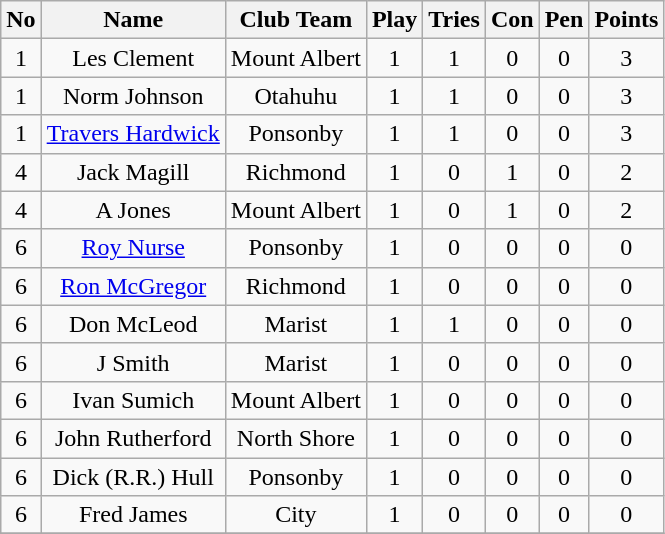<table class="wikitable sortable" style="text-align: center;">
<tr>
<th>No</th>
<th>Name</th>
<th>Club Team</th>
<th>Play</th>
<th>Tries</th>
<th>Con</th>
<th>Pen</th>
<th>Points</th>
</tr>
<tr>
<td>1</td>
<td>Les Clement</td>
<td>Mount Albert</td>
<td>1</td>
<td>1</td>
<td>0</td>
<td>0</td>
<td>3</td>
</tr>
<tr>
<td>1</td>
<td>Norm Johnson</td>
<td>Otahuhu</td>
<td>1</td>
<td>1</td>
<td>0</td>
<td>0</td>
<td>3</td>
</tr>
<tr>
<td>1</td>
<td><a href='#'>Travers Hardwick</a></td>
<td>Ponsonby</td>
<td>1</td>
<td>1</td>
<td>0</td>
<td>0</td>
<td>3</td>
</tr>
<tr>
<td>4</td>
<td>Jack Magill</td>
<td>Richmond</td>
<td>1</td>
<td>0</td>
<td>1</td>
<td>0</td>
<td>2</td>
</tr>
<tr>
<td>4</td>
<td>A Jones</td>
<td>Mount Albert</td>
<td>1</td>
<td>0</td>
<td>1</td>
<td>0</td>
<td>2</td>
</tr>
<tr>
<td>6</td>
<td><a href='#'>Roy Nurse</a></td>
<td>Ponsonby</td>
<td>1</td>
<td>0</td>
<td>0</td>
<td>0</td>
<td>0</td>
</tr>
<tr>
<td>6</td>
<td><a href='#'>Ron McGregor</a></td>
<td>Richmond</td>
<td>1</td>
<td>0</td>
<td>0</td>
<td>0</td>
<td>0</td>
</tr>
<tr>
<td>6</td>
<td>Don McLeod</td>
<td>Marist</td>
<td>1</td>
<td>1</td>
<td>0</td>
<td>0</td>
<td>0</td>
</tr>
<tr>
<td>6</td>
<td>J Smith</td>
<td>Marist</td>
<td>1</td>
<td>0</td>
<td>0</td>
<td>0</td>
<td>0</td>
</tr>
<tr>
<td>6</td>
<td>Ivan Sumich</td>
<td>Mount Albert</td>
<td>1</td>
<td>0</td>
<td>0</td>
<td>0</td>
<td>0</td>
</tr>
<tr>
<td>6</td>
<td>John Rutherford</td>
<td>North Shore</td>
<td>1</td>
<td>0</td>
<td>0</td>
<td>0</td>
<td>0</td>
</tr>
<tr>
<td>6</td>
<td>Dick (R.R.) Hull</td>
<td>Ponsonby</td>
<td>1</td>
<td>0</td>
<td>0</td>
<td>0</td>
<td>0</td>
</tr>
<tr>
<td>6</td>
<td>Fred James</td>
<td>City</td>
<td>1</td>
<td>0</td>
<td>0</td>
<td>0</td>
<td>0</td>
</tr>
<tr>
</tr>
</table>
